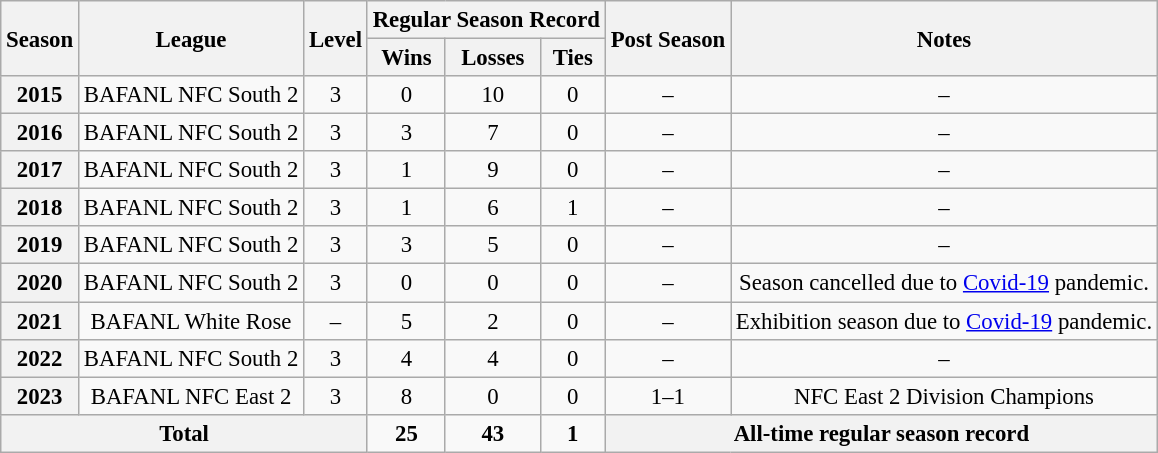<table class="wikitable" style="text-align:center; font-size:95%">
<tr>
<th rowspan="2">Season</th>
<th rowspan="2">League</th>
<th rowspan="2">Level</th>
<th colspan="3">Regular Season Record</th>
<th rowspan="2">Post Season</th>
<th rowspan="2">Notes</th>
</tr>
<tr>
<th>Wins</th>
<th>Losses</th>
<th>Ties</th>
</tr>
<tr>
<th align="center">2015</th>
<td align="center">BAFANL NFC South 2</td>
<td align="center">3</td>
<td align="center">0</td>
<td align="center">10</td>
<td align="center">0</td>
<td align="center">–</td>
<td align="center">–</td>
</tr>
<tr>
<th align="center">2016</th>
<td align="center">BAFANL NFC South 2</td>
<td align="center">3</td>
<td align="center">3</td>
<td align="center">7</td>
<td align="center">0</td>
<td align="center">–</td>
<td align="center">–</td>
</tr>
<tr>
<th align="center">2017</th>
<td align="center">BAFANL NFC South 2</td>
<td align="center">3</td>
<td align="center">1</td>
<td align="center">9</td>
<td align="center">0</td>
<td align="center">–</td>
<td align="center">–</td>
</tr>
<tr>
<th align="center">2018</th>
<td align="center">BAFANL NFC South 2</td>
<td align="center">3</td>
<td align="center">1</td>
<td align="center">6</td>
<td align="center">1</td>
<td align="center">–</td>
<td align="center">–</td>
</tr>
<tr>
<th align="center">2019</th>
<td align="center">BAFANL NFC South 2</td>
<td align="center">3</td>
<td align="center">3</td>
<td align="center">5</td>
<td align="center">0</td>
<td align="center">–</td>
<td align="center">–</td>
</tr>
<tr>
<th align="center">2020</th>
<td align="center">BAFANL NFC South 2</td>
<td align="center">3</td>
<td align="center">0</td>
<td align="center">0</td>
<td align="center">0</td>
<td align="center">–</td>
<td align="center">Season cancelled due to <a href='#'>Covid-19</a> pandemic.</td>
</tr>
<tr>
<th align="center">2021</th>
<td align="center">BAFANL White Rose</td>
<td align="center">–</td>
<td align="center">5</td>
<td align="center">2</td>
<td align="center">0</td>
<td align="center">–</td>
<td align="center">Exhibition season due to <a href='#'>Covid-19</a> pandemic.</td>
</tr>
<tr>
<th align="center">2022</th>
<td align="center">BAFANL NFC South 2</td>
<td align="center">3</td>
<td align="center">4</td>
<td align="center">4</td>
<td align="center">0</td>
<td align="center">–</td>
<td align="center">–</td>
</tr>
<tr>
<th align="center">2023</th>
<td align="center">BAFANL NFC East 2</td>
<td align="center">3</td>
<td align="center">8</td>
<td align="center">0</td>
<td align="center">0</td>
<td align="center">1–1</td>
<td align="center">NFC East 2 Division Champions</td>
</tr>
<tr>
<th align="center" rowSpan="4" colSpan="3">Total</th>
<td align="center"><strong>25</strong></td>
<td align="center"><strong>43</strong></td>
<td align="center"><strong>1</strong></td>
<th align="center" colSpan="3">All-time regular season record</th>
</tr>
</table>
